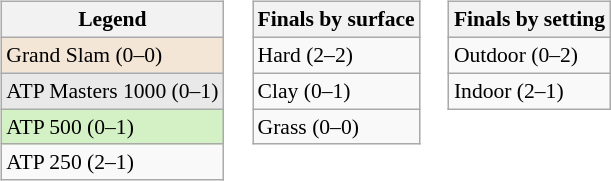<table>
<tr valign="top">
<td><br><table class="wikitable" style=font-size:90%>
<tr>
<th>Legend</th>
</tr>
<tr style="background:#f3e6d7;">
<td>Grand Slam (0–0)</td>
</tr>
<tr style="background:#e9e9e9;">
<td>ATP Masters 1000 (0–1)</td>
</tr>
<tr style="background:#d4f1c5;">
<td>ATP 500 (0–1)</td>
</tr>
<tr>
<td>ATP 250 (2–1)</td>
</tr>
</table>
</td>
<td><br><table class="wikitable" style=font-size:90%>
<tr>
<th>Finals by surface</th>
</tr>
<tr>
<td>Hard (2–2)</td>
</tr>
<tr>
<td>Clay (0–1)</td>
</tr>
<tr>
<td>Grass (0–0)</td>
</tr>
</table>
</td>
<td><br><table class="wikitable" style=font-size:90%>
<tr>
<th>Finals by setting</th>
</tr>
<tr>
<td>Outdoor (0–2)</td>
</tr>
<tr>
<td>Indoor (2–1)</td>
</tr>
</table>
</td>
</tr>
</table>
